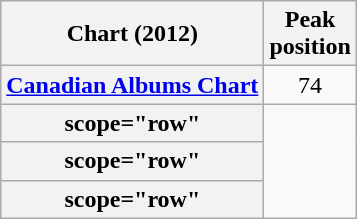<table class="wikitable sortable plainrowheaders" style="text-align:center;">
<tr>
<th scope="col">Chart (2012)</th>
<th scope="col">Peak<br>position</th>
</tr>
<tr>
<th scope="row"><a href='#'>Canadian Albums Chart</a></th>
<td style="text-align:center;">74</td>
</tr>
<tr>
<th>scope="row"</th>
</tr>
<tr>
<th>scope="row"</th>
</tr>
<tr>
<th>scope="row"</th>
</tr>
</table>
